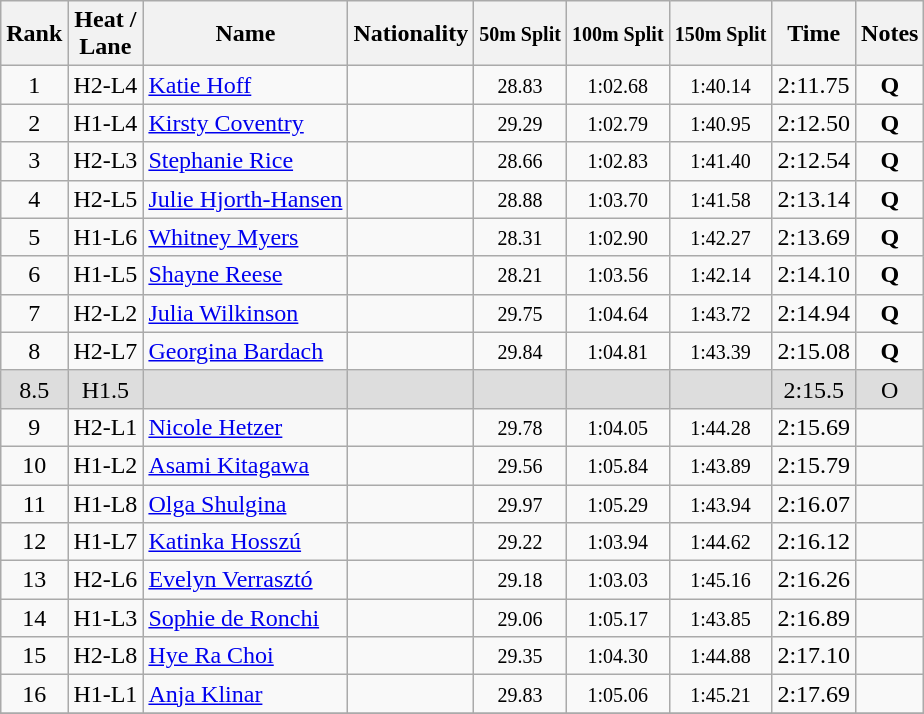<table class="wikitable sortable" style="text-align:center">
<tr>
<th>Rank</th>
<th>Heat /<br>Lane</th>
<th>Name</th>
<th>Nationality</th>
<th><small>50m Split</small><br></th>
<th><small>100m Split</small><br></th>
<th><small>150m Split</small><br></th>
<th>Time</th>
<th>Notes</th>
</tr>
<tr>
<td>1</td>
<td>H2-L4</td>
<td align=left><a href='#'>Katie Hoff</a></td>
<td align=left></td>
<td><small>28.83</small></td>
<td><small>1:02.68</small></td>
<td><small>1:40.14</small></td>
<td>2:11.75</td>
<td><strong>Q</strong></td>
</tr>
<tr>
<td>2</td>
<td>H1-L4</td>
<td align=left><a href='#'>Kirsty Coventry</a></td>
<td align=left></td>
<td><small>29.29</small></td>
<td><small>1:02.79</small></td>
<td><small>1:40.95</small></td>
<td>2:12.50</td>
<td><strong>Q</strong></td>
</tr>
<tr>
<td>3</td>
<td>H2-L3</td>
<td align=left><a href='#'>Stephanie Rice</a></td>
<td align=left></td>
<td><small>28.66</small></td>
<td><small>1:02.83</small></td>
<td><small>1:41.40</small></td>
<td>2:12.54</td>
<td><strong>Q</strong></td>
</tr>
<tr>
<td>4</td>
<td>H2-L5</td>
<td align=left><a href='#'>Julie Hjorth-Hansen</a></td>
<td align=left></td>
<td><small>28.88</small></td>
<td><small>1:03.70</small></td>
<td><small>1:41.58</small></td>
<td>2:13.14</td>
<td><strong>Q</strong></td>
</tr>
<tr>
<td>5</td>
<td>H1-L6</td>
<td align=left><a href='#'>Whitney Myers</a></td>
<td align=left></td>
<td><small>28.31</small></td>
<td><small>1:02.90</small></td>
<td><small>1:42.27</small></td>
<td>2:13.69</td>
<td><strong>Q</strong></td>
</tr>
<tr>
<td>6</td>
<td>H1-L5</td>
<td align=left><a href='#'>Shayne Reese</a></td>
<td align=left></td>
<td><small>28.21</small></td>
<td><small>1:03.56</small></td>
<td><small>1:42.14</small></td>
<td>2:14.10</td>
<td><strong>Q</strong></td>
</tr>
<tr>
<td>7</td>
<td>H2-L2</td>
<td align=left><a href='#'>Julia Wilkinson</a></td>
<td align=left></td>
<td><small>29.75</small></td>
<td><small>1:04.64</small></td>
<td><small>1:43.72</small></td>
<td>2:14.94</td>
<td><strong>Q</strong></td>
</tr>
<tr>
<td>8</td>
<td>H2-L7</td>
<td align=left><a href='#'>Georgina Bardach</a></td>
<td align=left></td>
<td><small>29.84</small></td>
<td><small>1:04.81</small></td>
<td><small>1:43.39</small></td>
<td>2:15.08</td>
<td><strong>Q</strong></td>
</tr>
<tr bgcolor=#DDDDDD>
<td><span>8.5</span></td>
<td><span>H1.5</span></td>
<td></td>
<td></td>
<td></td>
<td></td>
<td></td>
<td><span>2:15.5</span></td>
<td><span>O</span></td>
</tr>
<tr>
<td>9</td>
<td>H2-L1</td>
<td align=left><a href='#'>Nicole Hetzer</a></td>
<td align=left></td>
<td><small>29.78</small></td>
<td><small>1:04.05</small></td>
<td><small>1:44.28</small></td>
<td>2:15.69</td>
<td></td>
</tr>
<tr>
<td>10</td>
<td>H1-L2</td>
<td align=left><a href='#'>Asami Kitagawa</a></td>
<td align=left></td>
<td><small>29.56</small></td>
<td><small>1:05.84</small></td>
<td><small>1:43.89</small></td>
<td>2:15.79</td>
<td></td>
</tr>
<tr>
<td>11</td>
<td>H1-L8</td>
<td align=left><a href='#'>Olga Shulgina</a></td>
<td align=left></td>
<td><small>29.97</small></td>
<td><small>1:05.29</small></td>
<td><small>1:43.94</small></td>
<td>2:16.07</td>
<td></td>
</tr>
<tr>
<td>12</td>
<td>H1-L7</td>
<td align=left><a href='#'>Katinka Hosszú</a></td>
<td align=left></td>
<td><small>29.22</small></td>
<td><small>1:03.94</small></td>
<td><small>1:44.62</small></td>
<td>2:16.12</td>
<td></td>
</tr>
<tr>
<td>13</td>
<td>H2-L6</td>
<td align=left><a href='#'>Evelyn Verrasztó</a></td>
<td align=left></td>
<td><small>29.18</small></td>
<td><small>1:03.03</small></td>
<td><small>1:45.16</small></td>
<td>2:16.26</td>
<td></td>
</tr>
<tr>
<td>14</td>
<td>H1-L3</td>
<td align=left><a href='#'>Sophie de Ronchi</a></td>
<td align=left></td>
<td><small>29.06</small></td>
<td><small>1:05.17</small></td>
<td><small>1:43.85</small></td>
<td>2:16.89</td>
<td></td>
</tr>
<tr>
<td>15</td>
<td>H2-L8</td>
<td align=left><a href='#'>Hye Ra Choi</a></td>
<td align=left></td>
<td><small>29.35</small></td>
<td><small>1:04.30</small></td>
<td><small>1:44.88</small></td>
<td>2:17.10</td>
<td></td>
</tr>
<tr>
<td>16</td>
<td>H1-L1</td>
<td align=left><a href='#'>Anja Klinar</a></td>
<td align=left></td>
<td><small>29.83</small></td>
<td><small>1:05.06</small></td>
<td><small>1:45.21</small></td>
<td>2:17.69</td>
<td></td>
</tr>
<tr>
</tr>
</table>
